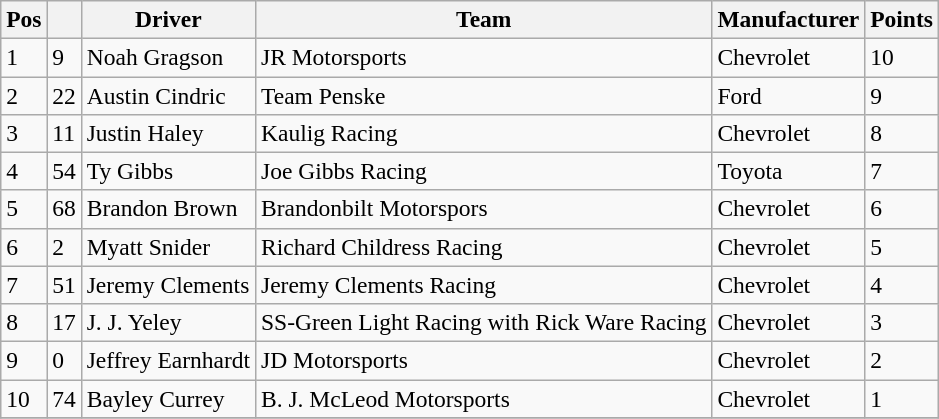<table class="wikitable" style="font-size:98%">
<tr>
<th>Pos</th>
<th></th>
<th>Driver</th>
<th>Team</th>
<th>Manufacturer</th>
<th>Points</th>
</tr>
<tr>
<td>1</td>
<td>9</td>
<td>Noah Gragson</td>
<td>JR Motorsports</td>
<td>Chevrolet</td>
<td>10</td>
</tr>
<tr>
<td>2</td>
<td>22</td>
<td>Austin Cindric</td>
<td>Team Penske</td>
<td>Ford</td>
<td>9</td>
</tr>
<tr>
<td>3</td>
<td>11</td>
<td>Justin Haley</td>
<td>Kaulig Racing</td>
<td>Chevrolet</td>
<td>8</td>
</tr>
<tr>
<td>4</td>
<td>54</td>
<td>Ty Gibbs</td>
<td>Joe Gibbs Racing</td>
<td>Toyota</td>
<td>7</td>
</tr>
<tr>
<td>5</td>
<td>68</td>
<td>Brandon Brown</td>
<td>Brandonbilt Motorspors</td>
<td>Chevrolet</td>
<td>6</td>
</tr>
<tr>
<td>6</td>
<td>2</td>
<td>Myatt Snider</td>
<td>Richard Childress Racing</td>
<td>Chevrolet</td>
<td>5</td>
</tr>
<tr>
<td>7</td>
<td>51</td>
<td>Jeremy Clements</td>
<td>Jeremy Clements Racing</td>
<td>Chevrolet</td>
<td>4</td>
</tr>
<tr>
<td>8</td>
<td>17</td>
<td>J. J. Yeley</td>
<td>SS-Green Light Racing with Rick Ware Racing</td>
<td>Chevrolet</td>
<td>3</td>
</tr>
<tr>
<td>9</td>
<td>0</td>
<td>Jeffrey Earnhardt</td>
<td>JD Motorsports</td>
<td>Chevrolet</td>
<td>2</td>
</tr>
<tr>
<td>10</td>
<td>74</td>
<td>Bayley Currey</td>
<td>B. J. McLeod Motorsports</td>
<td>Chevrolet</td>
<td>1</td>
</tr>
<tr>
</tr>
</table>
